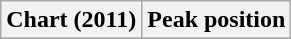<table class="wikitable plainrowheaders">
<tr>
<th align="left">Chart (2011)</th>
<th align="center">Peak position</th>
</tr>
<tr>
</tr>
</table>
